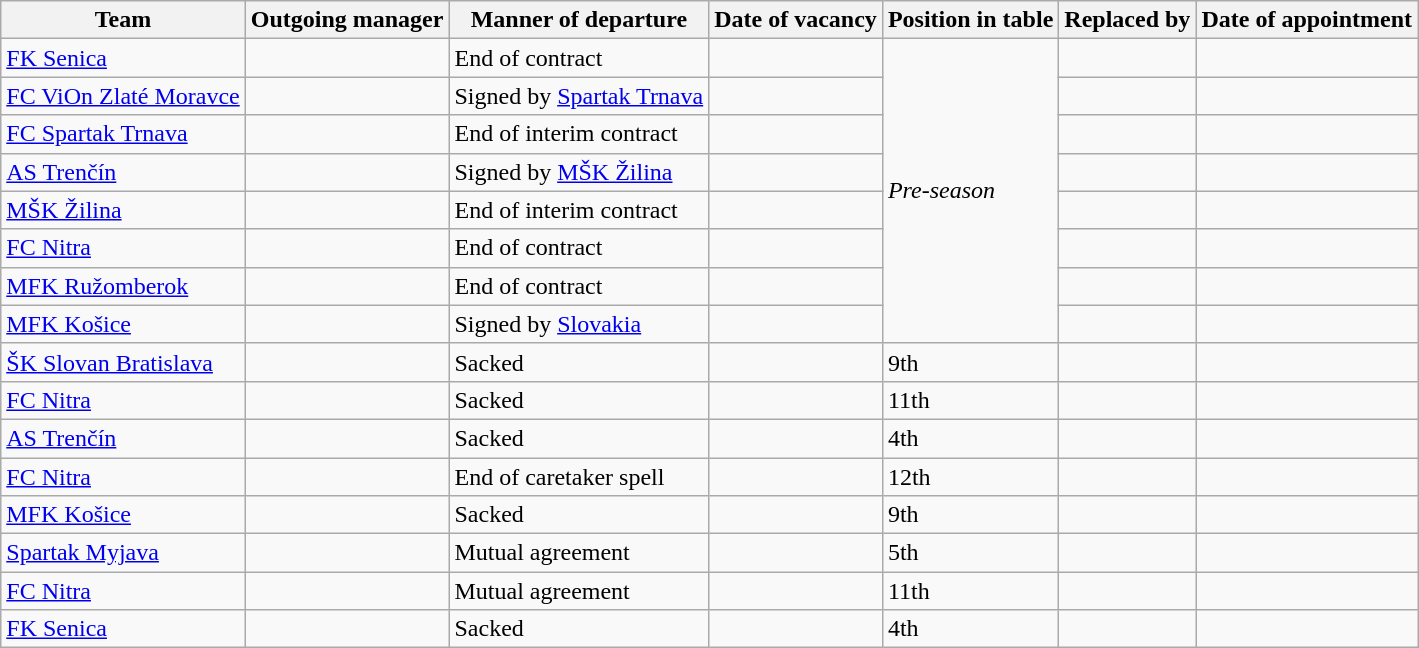<table class="wikitable sortable">
<tr>
<th>Team</th>
<th>Outgoing manager</th>
<th>Manner of departure</th>
<th>Date of vacancy</th>
<th>Position in table</th>
<th>Replaced by</th>
<th>Date of appointment</th>
</tr>
<tr>
<td><a href='#'>FK Senica</a></td>
<td></td>
<td>End of contract</td>
<td></td>
<td rowspan=8><em>Pre-season</em></td>
<td></td>
<td></td>
</tr>
<tr>
<td><a href='#'>FC ViOn Zlaté Moravce</a></td>
<td></td>
<td>Signed by <a href='#'>Spartak Trnava</a></td>
<td></td>
<td></td>
<td></td>
</tr>
<tr>
<td><a href='#'>FC Spartak Trnava</a></td>
<td></td>
<td>End of interim contract</td>
<td></td>
<td></td>
<td></td>
</tr>
<tr>
<td><a href='#'>AS Trenčín</a></td>
<td></td>
<td>Signed by <a href='#'>MŠK Žilina</a></td>
<td></td>
<td></td>
<td></td>
</tr>
<tr>
<td><a href='#'>MŠK Žilina</a></td>
<td></td>
<td>End of interim contract</td>
<td></td>
<td></td>
<td></td>
</tr>
<tr>
<td><a href='#'>FC Nitra</a></td>
<td></td>
<td>End of contract</td>
<td></td>
<td></td>
<td></td>
</tr>
<tr>
<td><a href='#'>MFK Ružomberok</a></td>
<td></td>
<td>End of contract</td>
<td></td>
<td></td>
<td></td>
</tr>
<tr>
<td><a href='#'>MFK Košice</a></td>
<td></td>
<td>Signed by <a href='#'>Slovakia</a></td>
<td></td>
<td></td>
<td></td>
</tr>
<tr>
<td><a href='#'>ŠK Slovan Bratislava</a></td>
<td></td>
<td>Sacked</td>
<td></td>
<td>9th</td>
<td></td>
<td></td>
</tr>
<tr>
<td><a href='#'>FC Nitra</a></td>
<td></td>
<td>Sacked</td>
<td></td>
<td>11th</td>
<td></td>
<td></td>
</tr>
<tr>
<td><a href='#'>AS Trenčín</a></td>
<td></td>
<td>Sacked</td>
<td></td>
<td>4th</td>
<td></td>
<td></td>
</tr>
<tr>
<td><a href='#'>FC Nitra</a></td>
<td></td>
<td>End of caretaker spell</td>
<td></td>
<td>12th</td>
<td></td>
<td></td>
</tr>
<tr>
<td><a href='#'>MFK Košice</a></td>
<td></td>
<td>Sacked</td>
<td></td>
<td>9th</td>
<td></td>
<td></td>
</tr>
<tr>
<td><a href='#'>Spartak Myjava</a></td>
<td></td>
<td>Mutual agreement</td>
<td></td>
<td>5th</td>
<td></td>
<td></td>
</tr>
<tr>
<td><a href='#'>FC Nitra</a></td>
<td></td>
<td>Mutual agreement</td>
<td></td>
<td>11th</td>
<td></td>
<td></td>
</tr>
<tr>
<td><a href='#'>FK Senica</a></td>
<td></td>
<td>Sacked</td>
<td></td>
<td>4th</td>
<td></td>
<td></td>
</tr>
</table>
